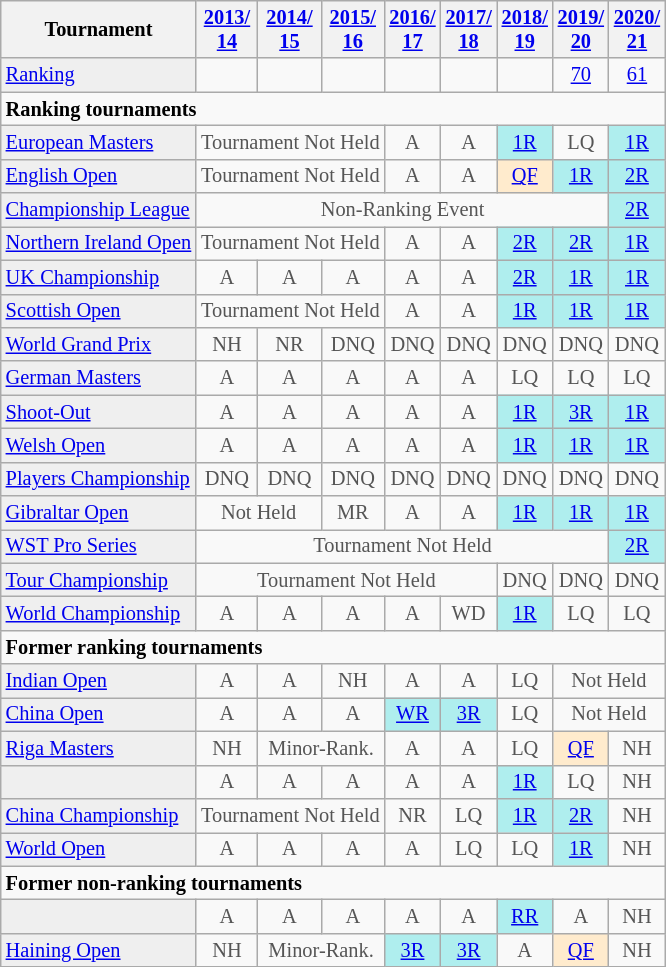<table class="wikitable" style="font-size:85%;">
<tr>
<th>Tournament</th>
<th><a href='#'>2013/<br>14</a></th>
<th><a href='#'>2014/<br>15</a></th>
<th><a href='#'>2015/<br>16</a></th>
<th><a href='#'>2016/<br>17</a></th>
<th><a href='#'>2017/<br>18</a></th>
<th><a href='#'>2018/<br>19</a></th>
<th><a href='#'>2019/<br>20</a></th>
<th><a href='#'>2020/<br>21</a></th>
</tr>
<tr>
<td style="background:#EFEFEF;"><a href='#'>Ranking</a></td>
<td align="center"></td>
<td align="center"></td>
<td align="center"></td>
<td align="center"></td>
<td align="center"></td>
<td align="center"></td>
<td align="center"><a href='#'>70</a></td>
<td align="center"><a href='#'>61</a></td>
</tr>
<tr>
<td colspan="20"><strong>Ranking tournaments</strong></td>
</tr>
<tr>
<td style="background:#EFEFEF;"><a href='#'>European Masters</a></td>
<td align="center" colspan="3" style="color:#555555;">Tournament Not Held</td>
<td align="center" style="color:#555555;">A</td>
<td align="center" style="color:#555555;">A</td>
<td align="center" style="background:#afeeee;"><a href='#'>1R</a></td>
<td align="center" style="color:#555555;">LQ</td>
<td align="center" style="background:#afeeee;"><a href='#'>1R</a></td>
</tr>
<tr>
<td style="background:#EFEFEF;"><a href='#'>English Open</a></td>
<td align="center" colspan="3" style="color:#555555;">Tournament Not Held</td>
<td align="center" style="color:#555555;">A</td>
<td align="center" style="color:#555555;">A</td>
<td align="center" style="background:#ffebcd;"><a href='#'>QF</a></td>
<td align="center" style="background:#afeeee;"><a href='#'>1R</a></td>
<td align="center" style="background:#afeeee;"><a href='#'>2R</a></td>
</tr>
<tr>
<td style="background:#EFEFEF;"><a href='#'>Championship League</a></td>
<td align="center" colspan="7" style="color:#555555;">Non-Ranking Event</td>
<td align="center" style="background:#afeeee;"><a href='#'>2R</a></td>
</tr>
<tr>
<td style="background:#EFEFEF;"><a href='#'>Northern Ireland Open</a></td>
<td align="center" colspan="3" style="color:#555555;">Tournament Not Held</td>
<td align="center" style="color:#555555;">A</td>
<td align="center" style="color:#555555;">A</td>
<td align="center" style="background:#afeeee;"><a href='#'>2R</a></td>
<td align="center" style="background:#afeeee;"><a href='#'>2R</a></td>
<td align="center" style="background:#afeeee;"><a href='#'>1R</a></td>
</tr>
<tr>
<td style="background:#EFEFEF;"><a href='#'>UK Championship</a></td>
<td align="center" style="color:#555555;">A</td>
<td align="center" style="color:#555555;">A</td>
<td align="center" style="color:#555555;">A</td>
<td align="center" style="color:#555555;">A</td>
<td align="center" style="color:#555555;">A</td>
<td align="center" style="background:#afeeee;"><a href='#'>2R</a></td>
<td align="center" style="background:#afeeee;"><a href='#'>1R</a></td>
<td align="center" style="background:#afeeee;"><a href='#'>1R</a></td>
</tr>
<tr>
<td style="background:#EFEFEF;"><a href='#'>Scottish Open</a></td>
<td align="center" colspan="3" style="color:#555555;">Tournament Not Held</td>
<td align="center" style="color:#555555;">A</td>
<td align="center" style="color:#555555;">A</td>
<td align="center" style="background:#afeeee;"><a href='#'>1R</a></td>
<td align="center" style="background:#afeeee;"><a href='#'>1R</a></td>
<td align="center" style="background:#afeeee;"><a href='#'>1R</a></td>
</tr>
<tr>
<td style="background:#EFEFEF;"><a href='#'>World Grand Prix</a></td>
<td align="center" style="color:#555555;">NH</td>
<td align="center" style="color:#555555;">NR</td>
<td align="center" style="color:#555555;">DNQ</td>
<td align="center" style="color:#555555;">DNQ</td>
<td align="center" style="color:#555555;">DNQ</td>
<td align="center" style="color:#555555;">DNQ</td>
<td align="center" style="color:#555555;">DNQ</td>
<td align="center" style="color:#555555;">DNQ</td>
</tr>
<tr>
<td style="background:#EFEFEF;"><a href='#'>German Masters</a></td>
<td align="center" style="color:#555555;">A</td>
<td align="center" style="color:#555555;">A</td>
<td align="center" style="color:#555555;">A</td>
<td align="center" style="color:#555555;">A</td>
<td align="center" style="color:#555555;">A</td>
<td align="center" style="color:#555555;">LQ</td>
<td align="center" style="color:#555555;">LQ</td>
<td align="center" style="color:#555555;">LQ</td>
</tr>
<tr>
<td style="background:#EFEFEF;"><a href='#'>Shoot-Out</a></td>
<td align="center" style="color:#555555;">A</td>
<td align="center" style="color:#555555;">A</td>
<td align="center" style="color:#555555;">A</td>
<td align="center" style="color:#555555;">A</td>
<td align="center" style="color:#555555;">A</td>
<td align="center" style="background:#afeeee;"><a href='#'>1R</a></td>
<td align="center" style="background:#afeeee;"><a href='#'>3R</a></td>
<td align="center" style="background:#afeeee;"><a href='#'>1R</a></td>
</tr>
<tr>
<td style="background:#EFEFEF;"><a href='#'>Welsh Open</a></td>
<td align="center" style="color:#555555;">A</td>
<td align="center" style="color:#555555;">A</td>
<td align="center" style="color:#555555;">A</td>
<td align="center" style="color:#555555;">A</td>
<td align="center" style="color:#555555;">A</td>
<td align="center" style="background:#afeeee;"><a href='#'>1R</a></td>
<td align="center" style="background:#afeeee;"><a href='#'>1R</a></td>
<td align="center" style="background:#afeeee;"><a href='#'>1R</a></td>
</tr>
<tr>
<td style="background:#EFEFEF;"><a href='#'>Players Championship</a></td>
<td align="center" style="color:#555555;">DNQ</td>
<td align="center" style="color:#555555;">DNQ</td>
<td align="center" style="color:#555555;">DNQ</td>
<td align="center" style="color:#555555;">DNQ</td>
<td align="center" style="color:#555555;">DNQ</td>
<td align="center" style="color:#555555;">DNQ</td>
<td align="center" style="color:#555555;">DNQ</td>
<td align="center" style="color:#555555;">DNQ</td>
</tr>
<tr>
<td style="background:#EFEFEF;"><a href='#'>Gibraltar Open</a></td>
<td align="center" colspan="2" style="color:#555555;">Not Held</td>
<td align="center" style="color:#555555;">MR</td>
<td align="center" style="color:#555555;">A</td>
<td align="center" style="color:#555555;">A</td>
<td align="center" style="background:#afeeee;"><a href='#'>1R</a></td>
<td align="center" style="background:#afeeee;"><a href='#'>1R</a></td>
<td align="center" style="background:#afeeee;"><a href='#'>1R</a></td>
</tr>
<tr>
<td style="background:#EFEFEF;"><a href='#'>WST Pro Series</a></td>
<td align="center" colspan="7" style="color:#555555;">Tournament Not Held</td>
<td align="center" style="background:#afeeee;"><a href='#'>2R</a></td>
</tr>
<tr>
<td style="background:#EFEFEF;"><a href='#'>Tour Championship</a></td>
<td align="center" colspan="5" style="color:#555555;">Tournament Not Held</td>
<td align="center" style="color:#555555;">DNQ</td>
<td align="center" style="color:#555555;">DNQ</td>
<td align="center" style="color:#555555;">DNQ</td>
</tr>
<tr>
<td style="background:#EFEFEF;"><a href='#'>World Championship</a></td>
<td align="center" style="color:#555555;">A</td>
<td align="center" style="color:#555555;">A</td>
<td align="center" style="color:#555555;">A</td>
<td align="center" style="color:#555555;">A</td>
<td align="center" style="color:#555555;">WD</td>
<td align="center" style="background:#afeeee;"><a href='#'>1R</a></td>
<td align="center" style="color:#555555;">LQ</td>
<td align="center" style="color:#555555;">LQ</td>
</tr>
<tr>
<td colspan="20"><strong>Former ranking tournaments</strong></td>
</tr>
<tr>
<td style="background:#EFEFEF;"><a href='#'>Indian Open</a></td>
<td align="center" style="color:#555555;">A</td>
<td align="center" style="color:#555555;">A</td>
<td align="center" style="color:#555555;">NH</td>
<td align="center" style="color:#555555;">A</td>
<td align="center" style="color:#555555;">A</td>
<td align="center" style="color:#555555;">LQ</td>
<td align="center" colspan="2" style="color:#555555;">Not Held</td>
</tr>
<tr>
<td style="background:#EFEFEF;"><a href='#'>China Open</a></td>
<td align="center" style="color:#555555;">A</td>
<td align="center" style="color:#555555;">A</td>
<td align="center" style="color:#555555;">A</td>
<td align="center" style="background:#afeeee;"><a href='#'>WR</a></td>
<td align="center" style="background:#afeeee;"><a href='#'>3R</a></td>
<td align="center" style="color:#555555;">LQ</td>
<td align="center" colspan="2" style="color:#555555;">Not Held</td>
</tr>
<tr>
<td style="background:#EFEFEF;"><a href='#'>Riga Masters</a></td>
<td align="center" style="color:#555555;">NH</td>
<td align="center" colspan="2" style="color:#555555;">Minor-Rank.</td>
<td align="center" style="color:#555555;">A</td>
<td align="center" style="color:#555555;">A</td>
<td align="center" style="color:#555555;">LQ</td>
<td align="center" style="background:#ffebcd;"><a href='#'>QF</a></td>
<td align="center" style="color:#555555;">NH</td>
</tr>
<tr>
<td style="background:#EFEFEF;"></td>
<td align="center" style="color:#555555;">A</td>
<td align="center" style="color:#555555;">A</td>
<td align="center" style="color:#555555;">A</td>
<td align="center" style="color:#555555;">A</td>
<td align="center" style="color:#555555;">A</td>
<td align="center" style="background:#afeeee;"><a href='#'>1R</a></td>
<td align="center" style="color:#555555;">LQ</td>
<td align="center" style="color:#555555;">NH</td>
</tr>
<tr>
<td style="background:#EFEFEF;"><a href='#'>China Championship</a></td>
<td align="center" colspan="3" style="color:#555555;">Tournament Not Held</td>
<td align="center" style="color:#555555;">NR</td>
<td align="center" style="color:#555555;">LQ</td>
<td align="center" style="background:#afeeee;"><a href='#'>1R</a></td>
<td align="center" style="background:#afeeee;"><a href='#'>2R</a></td>
<td align="center" style="color:#555555;">NH</td>
</tr>
<tr>
<td style="background:#EFEFEF;"><a href='#'>World Open</a></td>
<td align="center" style="color:#555555;">A</td>
<td align="center" style="color:#555555;">A</td>
<td align="center" style="color:#555555;">A</td>
<td align="center" style="color:#555555;">A</td>
<td align="center" style="color:#555555;">LQ</td>
<td align="center" style="color:#555555;">LQ</td>
<td align="center" style="background:#afeeee;"><a href='#'>1R</a></td>
<td align="center" style="color:#555555;">NH</td>
</tr>
<tr>
<td colspan="20"><strong>Former non-ranking tournaments</strong></td>
</tr>
<tr>
<td style="background:#EFEFEF;"></td>
<td align="center" style="color:#555555;">A</td>
<td align="center" style="color:#555555;">A</td>
<td align="center" style="color:#555555;">A</td>
<td align="center" style="color:#555555;">A</td>
<td align="center" style="color:#555555;">A</td>
<td align="center" style="background:#afeeee;"><a href='#'>RR</a></td>
<td align="center" style="color:#555555;">A</td>
<td align="center" style="color:#555555;">NH</td>
</tr>
<tr>
<td style="background:#EFEFEF;"><a href='#'>Haining Open</a></td>
<td align="center" style="color:#555555;">NH</td>
<td align="center" colspan="2" style="color:#555555;">Minor-Rank.</td>
<td align="center" style="background:#afeeee;"><a href='#'>3R</a></td>
<td align="center" style="background:#afeeee;"><a href='#'>3R</a></td>
<td align="center" style="color:#555555;">A</td>
<td align="center" style="background:#ffebcd;"><a href='#'>QF</a></td>
<td align="center" style="color:#555555;">NH</td>
</tr>
</table>
